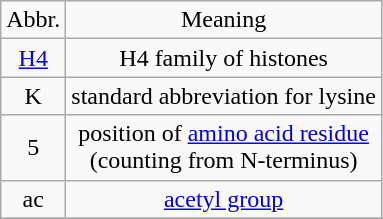<table class="wikitable" style="text-align:center">
<tr>
<td>Abbr.</td>
<td>Meaning</td>
</tr>
<tr>
<td><a href='#'>H4</a></td>
<td>H4 family of histones</td>
</tr>
<tr>
<td>K</td>
<td>standard abbreviation for lysine</td>
</tr>
<tr>
<td>5</td>
<td>position of <a href='#'>amino acid residue</a> <br>(counting from N-terminus)</td>
</tr>
<tr>
<td>ac</td>
<td><a href='#'>acetyl group</a></td>
</tr>
<tr>
</tr>
</table>
